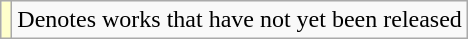<table class="wikitable">
<tr>
<td style="background:#FFFFCC;"></td>
<td>Denotes works that have not yet been released</td>
</tr>
</table>
